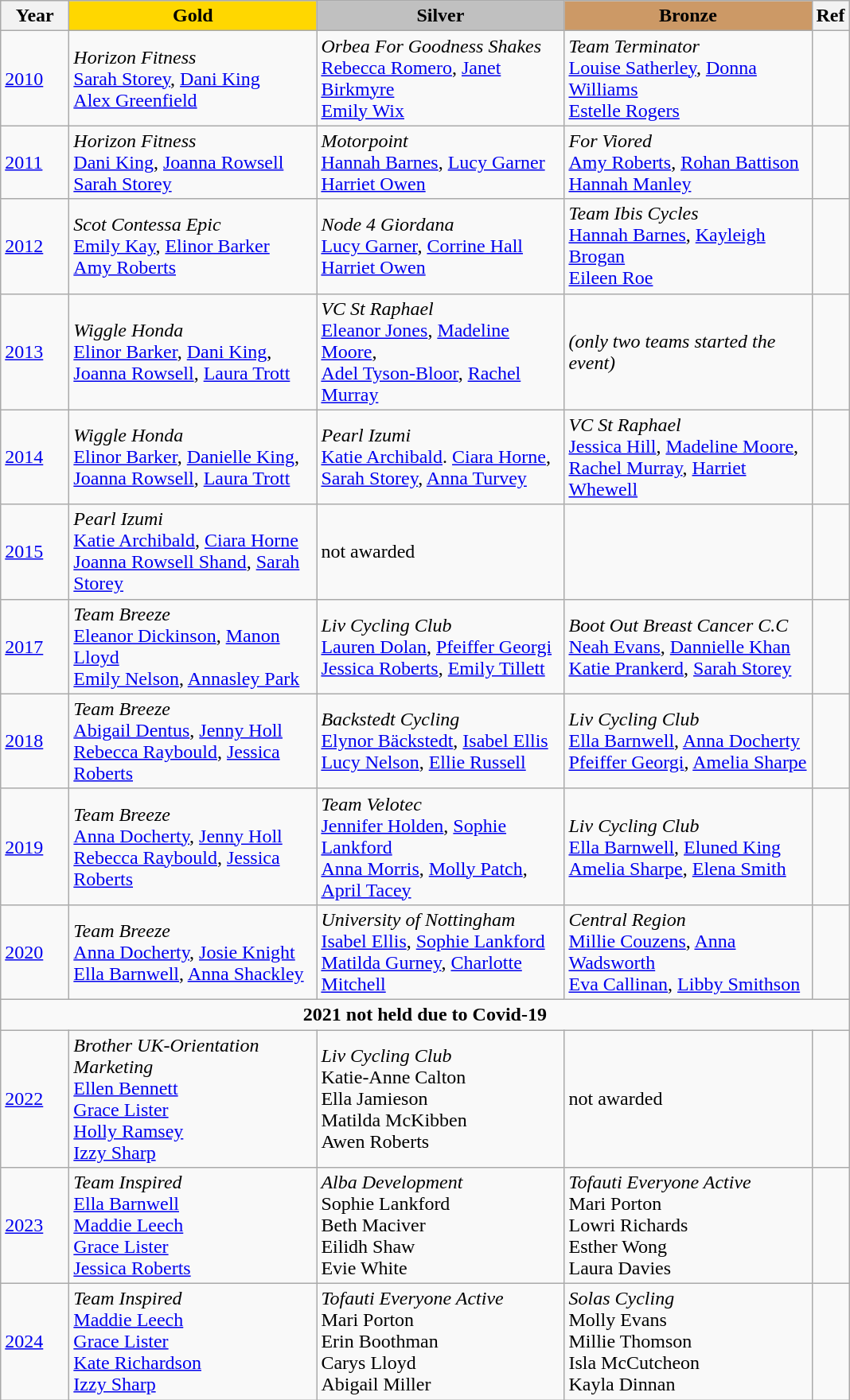<table class="wikitable" style="font-size: 100%">
<tr>
<th width=50>Year</th>
<th width=200 style="background-color: gold;">Gold</th>
<th width=200 style="background-color: silver;">Silver</th>
<th width=200 style="background-color: #cc9966;">Bronze</th>
<th width=20>Ref</th>
</tr>
<tr>
<td><a href='#'>2010</a></td>
<td><em>Horizon Fitness</em> <br><a href='#'>Sarah Storey</a>, <a href='#'>Dani King</a><br> <a href='#'>Alex Greenfield</a></td>
<td><em>Orbea For Goodness Shakes</em> <br><a href='#'>Rebecca Romero</a>, <a href='#'>Janet Birkmyre</a> <br> <a href='#'>Emily Wix</a></td>
<td><em>Team Terminator</em> <br><a href='#'>Louise Satherley</a>, <a href='#'>Donna Williams</a> <br> <a href='#'>Estelle Rogers</a></td>
<td></td>
</tr>
<tr>
<td><a href='#'>2011</a></td>
<td><em>Horizon Fitness</em><br> <a href='#'>Dani King</a>, <a href='#'>Joanna Rowsell</a> <br> <a href='#'>Sarah Storey</a></td>
<td><em>Motorpoint</em> <br><a href='#'>Hannah Barnes</a>, <a href='#'>Lucy Garner</a> <br> <a href='#'>Harriet Owen</a></td>
<td><em>For Viored</em> <br><a href='#'>Amy Roberts</a>, <a href='#'>Rohan Battison</a> <br> <a href='#'>Hannah Manley</a></td>
<td></td>
</tr>
<tr>
<td><a href='#'>2012</a></td>
<td><em>Scot Contessa Epic</em> <br><a href='#'>Emily Kay</a>, <a href='#'>Elinor Barker</a> <br> <a href='#'>Amy Roberts</a></td>
<td><em>Node 4 Giordana</em> <br><a href='#'>Lucy Garner</a>, <a href='#'>Corrine Hall</a> <br> <a href='#'>Harriet Owen</a></td>
<td><em>Team Ibis Cycles</em> <br><a href='#'>Hannah Barnes</a>, <a href='#'>Kayleigh Brogan</a> <br> <a href='#'>Eileen Roe</a></td>
<td></td>
</tr>
<tr>
<td><a href='#'>2013</a></td>
<td><em>Wiggle Honda</em> <br><a href='#'>Elinor Barker</a>, <a href='#'>Dani King</a>, <br><a href='#'>Joanna Rowsell</a>, <a href='#'>Laura Trott</a></td>
<td><em>VC St Raphael </em> <br><a href='#'>Eleanor Jones</a>, <a href='#'>Madeline Moore</a>, <br><a href='#'>Adel Tyson-Bloor</a>, <a href='#'>Rachel Murray</a></td>
<td><em>(only two teams started the event)</em></td>
<td></td>
</tr>
<tr>
<td><a href='#'>2014</a></td>
<td><em>Wiggle Honda</em><br><a href='#'>Elinor Barker</a>, <a href='#'>Danielle King</a>,<br> <a href='#'>Joanna Rowsell</a>, <a href='#'>Laura Trott</a></td>
<td><em>Pearl Izumi</em> <br><a href='#'>Katie Archibald</a>. <a href='#'>Ciara Horne</a>,<br> <a href='#'>Sarah Storey</a>, <a href='#'>Anna Turvey</a></td>
<td><em>VC St Raphael </em> <br><a href='#'>Jessica Hill</a>, <a href='#'>Madeline Moore</a>,<br> <a href='#'>Rachel Murray</a>, <a href='#'>Harriet Whewell</a></td>
<td></td>
</tr>
<tr>
<td><a href='#'>2015</a></td>
<td><em>Pearl Izumi</em><br><a href='#'>Katie Archibald</a>, <a href='#'>Ciara Horne</a><br><a href='#'>Joanna Rowsell Shand</a>, <a href='#'>Sarah Storey</a></td>
<td>not awarded</td>
<td></td>
</tr>
<tr>
<td><a href='#'>2017</a></td>
<td><em>Team Breeze</em><br><a href='#'>Eleanor Dickinson</a>, <a href='#'>Manon Lloyd</a><br><a href='#'>Emily Nelson</a>, <a href='#'>Annasley Park</a></td>
<td><em>Liv Cycling Club</em><br><a href='#'>Lauren Dolan</a>, <a href='#'>Pfeiffer Georgi</a> <br><a href='#'>Jessica Roberts</a>, <a href='#'>Emily Tillett</a></td>
<td><em>Boot Out Breast Cancer C.C</em><br><a href='#'>Neah Evans</a>, <a href='#'>Dannielle Khan</a><br><a href='#'>Katie Prankerd</a>, <a href='#'>Sarah Storey</a></td>
<td></td>
</tr>
<tr>
<td><a href='#'>2018</a></td>
<td><em>Team Breeze</em><br><a href='#'>Abigail Dentus</a>, <a href='#'>Jenny Holl</a><br><a href='#'>Rebecca Raybould</a>, <a href='#'>Jessica Roberts</a></td>
<td><em>Backstedt Cycling</em><br><a href='#'>Elynor Bäckstedt</a>, <a href='#'>Isabel Ellis</a><br><a href='#'>Lucy Nelson</a>, <a href='#'>Ellie Russell</a></td>
<td><em>Liv Cycling Club</em><br><a href='#'>Ella Barnwell</a>, <a href='#'>Anna Docherty</a><br><a href='#'>Pfeiffer Georgi</a>, <a href='#'>Amelia Sharpe</a></td>
<td></td>
</tr>
<tr>
<td><a href='#'>2019</a></td>
<td><em>Team Breeze</em><br><a href='#'>Anna Docherty</a>, <a href='#'>Jenny Holl</a><br><a href='#'>Rebecca Raybould</a>, <a href='#'>Jessica Roberts</a></td>
<td><em>Team Velotec</em><br><a href='#'>Jennifer Holden</a>, <a href='#'>Sophie Lankford</a><br> <a href='#'>Anna Morris</a>, <a href='#'>Molly Patch</a>, <a href='#'>April Tacey</a></td>
<td><em>Liv Cycling Club</em><br><a href='#'>Ella Barnwell</a>, <a href='#'>Eluned King</a><br><a href='#'>Amelia Sharpe</a>, <a href='#'>Elena Smith</a></td>
<td></td>
</tr>
<tr>
<td><a href='#'>2020</a></td>
<td><em>Team Breeze</em><br><a href='#'>Anna Docherty</a>, <a href='#'>Josie Knight</a><br><a href='#'>Ella Barnwell</a>, <a href='#'>Anna Shackley</a></td>
<td><em>University of Nottingham</em><br><a href='#'>Isabel Ellis</a>, <a href='#'>Sophie Lankford</a><br><a href='#'>Matilda Gurney</a>, <a href='#'>Charlotte Mitchell</a></td>
<td><em>Central Region</em><br><a href='#'>Millie Couzens</a>, <a href='#'>Anna Wadsworth</a><br><a href='#'>Eva Callinan</a>, <a href='#'>Libby Smithson</a></td>
<td></td>
</tr>
<tr>
<td colspan=5 align=center><strong>2021 not held due to Covid-19</strong></td>
</tr>
<tr>
<td><a href='#'>2022</a></td>
<td><em>Brother UK-Orientation Marketing</em><br><a href='#'>Ellen Bennett</a><br><a href='#'>Grace Lister</a><br><a href='#'>Holly Ramsey</a><br><a href='#'>Izzy Sharp</a></td>
<td><em>Liv Cycling Club</em><br>Katie-Anne Calton<br>Ella Jamieson<br>Matilda McKibben<br>Awen Roberts</td>
<td>not awarded</td>
<td></td>
</tr>
<tr>
<td><a href='#'>2023</a></td>
<td><em>Team Inspired</em><br><a href='#'>Ella Barnwell</a><br><a href='#'>Maddie Leech</a><br><a href='#'>Grace Lister</a><br><a href='#'>Jessica Roberts</a></td>
<td><em>Alba Development</em><br>Sophie Lankford<br>Beth Maciver<br>Eilidh Shaw<br>Evie White</td>
<td><em>Tofauti Everyone Active</em><br>Mari Porton<br>Lowri Richards<br>Esther Wong<br>Laura Davies</td>
<td></td>
</tr>
<tr>
<td><a href='#'>2024</a></td>
<td><em>Team Inspired</em><br><a href='#'>Maddie Leech</a><br><a href='#'>Grace Lister</a><br><a href='#'>Kate Richardson</a><br><a href='#'>Izzy Sharp</a></td>
<td><em>Tofauti Everyone Active</em><br>Mari Porton<br>Erin Boothman<br>Carys Lloyd<br>Abigail Miller</td>
<td><em>Solas Cycling</em><br>Molly Evans<br>Millie Thomson<br>Isla McCutcheon<br>Kayla Dinnan</td>
<td></td>
</tr>
</table>
